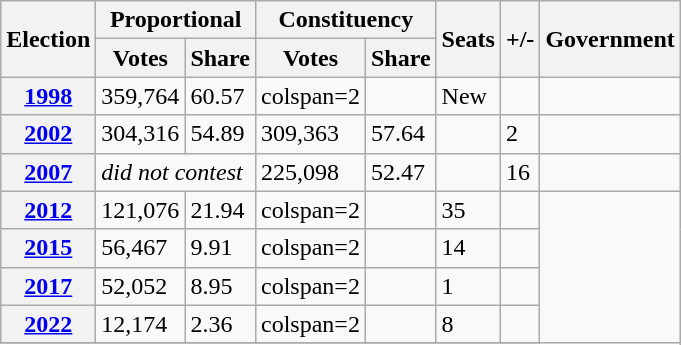<table class="wikitable">
<tr>
<th rowspan=2>Election</th>
<th colspan=2>Proportional</th>
<th colspan=2>Constituency</th>
<th rowspan=2>Seats</th>
<th rowspan=2>+/-</th>
<th rowspan=2>Government</th>
</tr>
<tr>
<th>Votes</th>
<th>Share</th>
<th>Votes</th>
<th>Share</th>
</tr>
<tr>
<th><a href='#'>1998</a></th>
<td>359,764</td>
<td>60.57</td>
<td>colspan=2 </td>
<td></td>
<td>New</td>
<td></td>
</tr>
<tr>
<th><a href='#'>2002</a></th>
<td>304,316</td>
<td>54.89</td>
<td>309,363</td>
<td>57.64</td>
<td></td>
<td> 2</td>
<td></td>
</tr>
<tr>
<th><a href='#'>2007</a></th>
<td colspan=2><em>did not contest</em></td>
<td>225,098</td>
<td>52.47</td>
<td></td>
<td> 16</td>
<td></td>
</tr>
<tr>
<th><a href='#'>2012</a></th>
<td>121,076</td>
<td>21.94</td>
<td>colspan=2 </td>
<td></td>
<td> 35</td>
<td></td>
</tr>
<tr>
<th><a href='#'>2015</a></th>
<td>56,467</td>
<td>9.91</td>
<td>colspan=2 </td>
<td></td>
<td> 14</td>
<td></td>
</tr>
<tr>
<th><a href='#'>2017</a></th>
<td>52,052</td>
<td>8.95</td>
<td>colspan=2 </td>
<td></td>
<td> 1</td>
<td></td>
</tr>
<tr>
<th><a href='#'>2022</a></th>
<td>12,174</td>
<td>2.36</td>
<td>colspan=2 </td>
<td></td>
<td> 8</td>
<td></td>
</tr>
<tr>
</tr>
</table>
